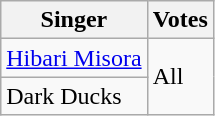<table class="wikitable">
<tr>
<th>Singer</th>
<th>Votes</th>
</tr>
<tr>
<td><a href='#'>Hibari Misora</a></td>
<td rowspan=2>All</td>
</tr>
<tr>
<td>Dark Ducks</td>
</tr>
</table>
